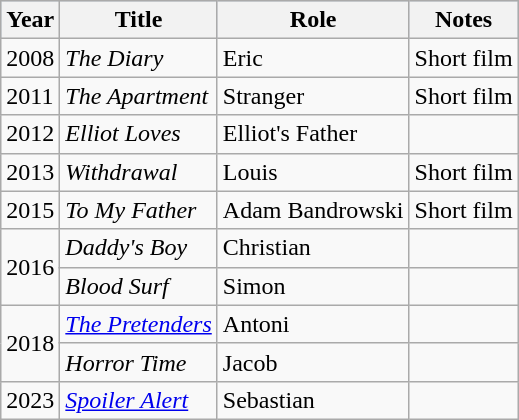<table class="wikitable sortable">
<tr style="background:#b0c4de; text-align:center;">
<th>Year</th>
<th>Title</th>
<th>Role</th>
<th class="unsortable">Notes</th>
</tr>
<tr>
<td>2008</td>
<td><em>The Diary</em></td>
<td>Eric</td>
<td>Short film</td>
</tr>
<tr>
<td>2011</td>
<td><em>The Apartment</em></td>
<td>Stranger</td>
<td>Short film</td>
</tr>
<tr>
<td>2012</td>
<td><em>Elliot Loves</em></td>
<td>Elliot's Father</td>
<td></td>
</tr>
<tr>
<td>2013</td>
<td><em>Withdrawal</em></td>
<td>Louis</td>
<td>Short film</td>
</tr>
<tr>
<td>2015</td>
<td><em>To My Father</em></td>
<td>Adam Bandrowski</td>
<td>Short film</td>
</tr>
<tr>
<td rowspan="2">2016</td>
<td><em>Daddy's Boy</em></td>
<td>Christian</td>
<td></td>
</tr>
<tr>
<td><em>Blood Surf</em></td>
<td>Simon</td>
<td></td>
</tr>
<tr>
<td rowspan="2">2018</td>
<td><em><a href='#'>The Pretenders</a></em></td>
<td>Antoni</td>
<td></td>
</tr>
<tr>
<td><em>Horror Time</em></td>
<td>Jacob</td>
<td></td>
</tr>
<tr>
<td>2023</td>
<td><em><a href='#'>Spoiler Alert</a></em></td>
<td>Sebastian</td>
<td></td>
</tr>
</table>
